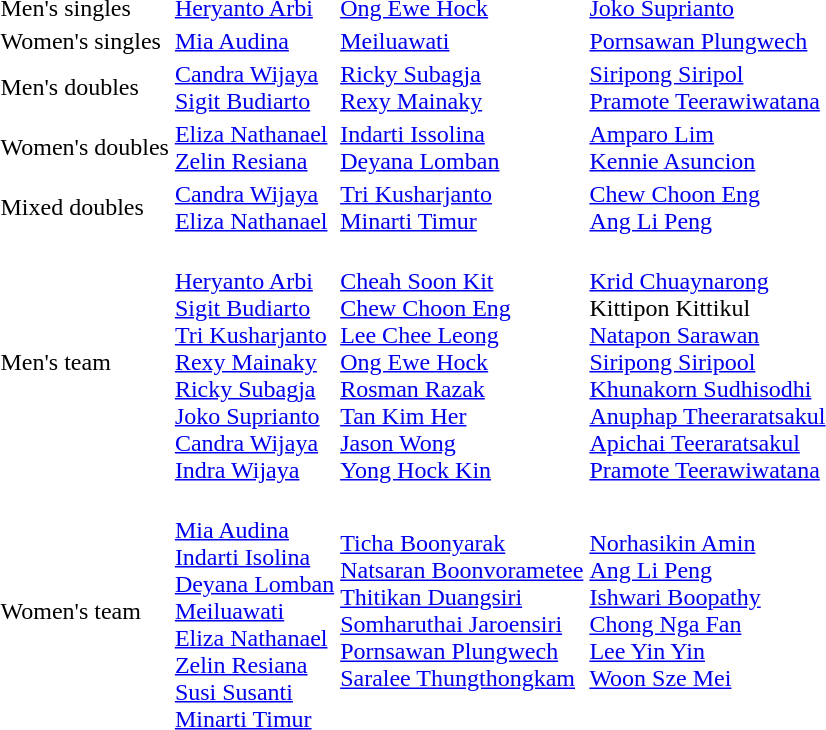<table>
<tr>
<td>Men's singles</td>
<td> <a href='#'>Heryanto Arbi</a></td>
<td> <a href='#'>Ong Ewe Hock</a></td>
<td> <a href='#'>Joko Suprianto</a></td>
</tr>
<tr>
<td>Women's singles</td>
<td> <a href='#'>Mia Audina</a></td>
<td> <a href='#'>Meiluawati</a></td>
<td> <a href='#'>Pornsawan Plungwech</a></td>
</tr>
<tr>
<td>Men's doubles</td>
<td> <a href='#'>Candra Wijaya</a> <br>  <a href='#'>Sigit Budiarto</a></td>
<td> <a href='#'>Ricky Subagja</a> <br>  <a href='#'>Rexy Mainaky</a></td>
<td> <a href='#'>Siripong Siripol</a> <br>  <a href='#'>Pramote Teerawiwatana</a></td>
</tr>
<tr>
<td>Women's doubles</td>
<td> <a href='#'>Eliza Nathanael</a> <br>  <a href='#'>Zelin Resiana</a></td>
<td> <a href='#'>Indarti Issolina</a> <br>  <a href='#'>Deyana Lomban</a></td>
<td> <a href='#'>Amparo Lim</a> <br>  <a href='#'>Kennie Asuncion</a></td>
</tr>
<tr>
<td>Mixed doubles</td>
<td> <a href='#'>Candra Wijaya</a> <br>  <a href='#'>Eliza Nathanael</a></td>
<td> <a href='#'>Tri Kusharjanto</a> <br>  <a href='#'>Minarti Timur</a></td>
<td> <a href='#'>Chew Choon Eng</a> <br>  <a href='#'>Ang Li Peng</a></td>
</tr>
<tr>
<td>Men's team</td>
<td> <br> <a href='#'>Heryanto Arbi</a> <br> <a href='#'>Sigit Budiarto</a> <br> <a href='#'>Tri Kusharjanto</a> <br> <a href='#'>Rexy Mainaky</a> <br> <a href='#'>Ricky Subagja</a> <br> <a href='#'>Joko Suprianto</a> <br> <a href='#'>Candra Wijaya</a> <br> <a href='#'>Indra Wijaya</a></td>
<td> <br> <a href='#'>Cheah Soon Kit</a> <br> <a href='#'>Chew Choon Eng</a> <br> <a href='#'>Lee Chee Leong</a> <br> <a href='#'>Ong Ewe Hock</a> <br> <a href='#'>Rosman Razak</a> <br> <a href='#'>Tan Kim Her</a> <br> <a href='#'>Jason Wong</a> <br> <a href='#'>Yong Hock Kin</a></td>
<td> <br> <a href='#'>Krid Chuaynarong</a> <br> Kittipon Kittikul <br> <a href='#'>Natapon Sarawan</a> <br> <a href='#'>Siripong Siripool</a> <br> <a href='#'>Khunakorn Sudhisodhi</a> <br> <a href='#'>Anuphap Theeraratsakul</a> <br> <a href='#'>Apichai Teeraratsakul</a> <br> <a href='#'>Pramote Teerawiwatana</a></td>
</tr>
<tr>
<td>Women's team</td>
<td> <br> <a href='#'>Mia Audina</a> <br> <a href='#'>Indarti Isolina</a> <br> <a href='#'>Deyana Lomban</a> <br> <a href='#'>Meiluawati</a> <br> <a href='#'>Eliza Nathanael</a> <br> <a href='#'>Zelin Resiana</a> <br> <a href='#'>Susi Susanti</a> <br> <a href='#'>Minarti Timur</a></td>
<td> <br> <a href='#'>Ticha Boonyarak</a> <br> <a href='#'>Natsaran Boonvorametee</a> <br> <a href='#'>Thitikan Duangsiri</a> <br> <a href='#'>Somharuthai Jaroensiri</a> <br> <a href='#'>Pornsawan Plungwech</a> <br> <a href='#'>Saralee Thungthongkam</a><br><br></td>
<td> <br> <a href='#'>Norhasikin Amin</a> <br> <a href='#'>Ang Li Peng</a> <br> <a href='#'>Ishwari Boopathy</a> <br> <a href='#'>Chong Nga Fan</a> <br> <a href='#'>Lee Yin Yin</a> <br> <a href='#'>Woon Sze Mei</a><br><br></td>
</tr>
</table>
